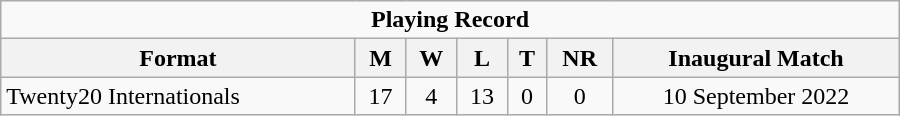<table class="wikitable" style="text-align: center; width: 600px;">
<tr>
<td colspan=7 align="center"><strong>Playing Record</strong></td>
</tr>
<tr>
<th>Format</th>
<th>M</th>
<th>W</th>
<th>L</th>
<th>T</th>
<th>NR</th>
<th>Inaugural Match</th>
</tr>
<tr>
<td align="left">Twenty20 Internationals</td>
<td>17</td>
<td>4</td>
<td>13</td>
<td>0</td>
<td>0</td>
<td>10 September 2022</td>
</tr>
</table>
